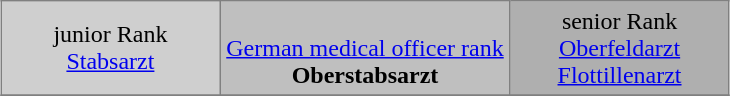<table class="toccolours" border="1" cellpadding="4" cellspacing="0" style="border-collapse: collapse; margin: 0.5em auto; clear: both;">
<tr>
<td width="30%" align="center" rowspan="1" style="background:#cfcfcf;">junior Rank<br><a href='#'>Stabsarzt</a></td>
<td width="40%" align="center" rowspan="1" style="background:#bfbfbf;"><br><a href='#'>German medical officer rank</a><br><strong>Oberstabsarzt</strong></td>
<td width="30%" align="center" rowspan="1" style="background:#afafaf;">senior Rank<br><a href='#'>Oberfeldarzt</a><br><a href='#'>Flottillenarzt</a></td>
</tr>
<tr>
</tr>
</table>
